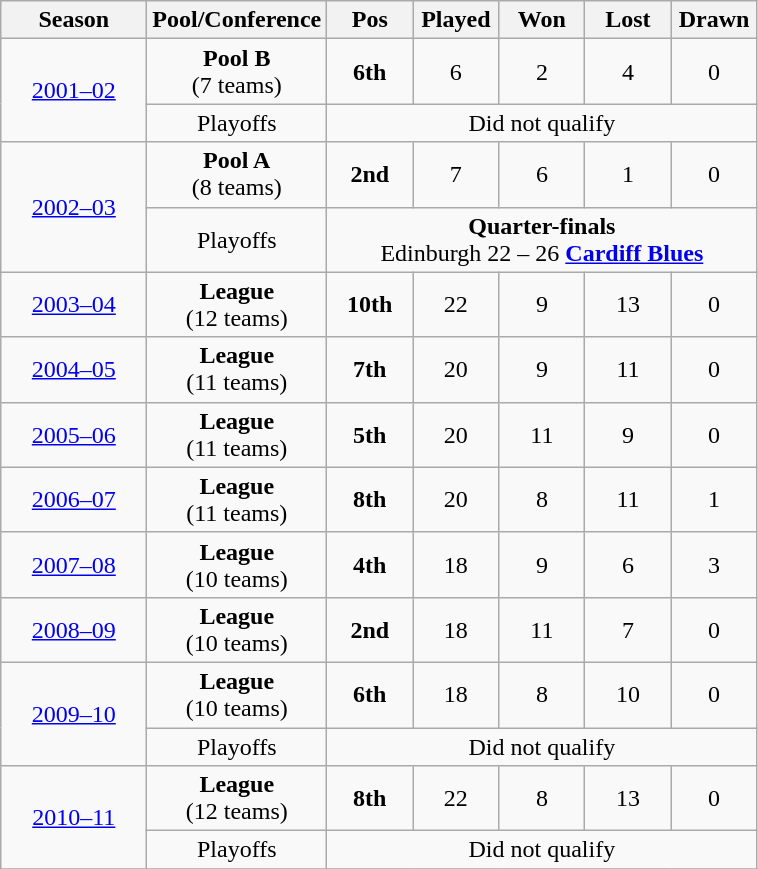<table class="wikitable" style="text-align:center">
<tr>
<th width="90">Season</th>
<th width="80">Pool/Conference</th>
<th width="50">Pos</th>
<th width="50">Played</th>
<th width="50">Won</th>
<th width="50">Lost</th>
<th width="50">Drawn</th>
</tr>
<tr>
<td rowspan="2"><a href='#'>2001–02</a></td>
<td><strong>Pool B</strong><br>(7 teams)</td>
<td><strong>6th</strong></td>
<td>6</td>
<td>2</td>
<td>4</td>
<td>0</td>
</tr>
<tr>
<td>Playoffs</td>
<td colspan="8">Did not qualify</td>
</tr>
<tr>
<td rowspan="2"><a href='#'>2002–03</a></td>
<td><strong>Pool A</strong><br>(8 teams)</td>
<td><strong>2nd</strong></td>
<td>7</td>
<td>6</td>
<td>1</td>
<td>0</td>
</tr>
<tr>
<td>Playoffs</td>
<td colspan="8"><strong>Quarter-finals</strong> <br> Edinburgh 22 – 26 <strong><a href='#'>Cardiff Blues</a></strong></td>
</tr>
<tr>
<td rowspan="1"><a href='#'>2003–04</a></td>
<td><strong>League</strong><br>(12 teams)</td>
<td><strong>10th</strong></td>
<td>22</td>
<td>9</td>
<td>13</td>
<td>0</td>
</tr>
<tr>
<td rowspan="1"><a href='#'>2004–05</a></td>
<td><strong>League</strong><br>(11 teams)</td>
<td><strong>7th</strong></td>
<td>20</td>
<td>9</td>
<td>11</td>
<td>0</td>
</tr>
<tr>
<td rowspan="1"><a href='#'>2005–06</a></td>
<td><strong>League</strong><br>(11 teams)</td>
<td><strong>5th</strong></td>
<td>20</td>
<td>11</td>
<td>9</td>
<td>0</td>
</tr>
<tr>
<td rowspan="1"><a href='#'>2006–07</a></td>
<td><strong>League</strong><br>(11 teams)</td>
<td><strong>8th</strong></td>
<td>20</td>
<td>8</td>
<td>11</td>
<td>1</td>
</tr>
<tr>
<td rowspan="1"><a href='#'>2007–08</a></td>
<td><strong>League</strong><br>(10 teams)</td>
<td><strong>4th</strong></td>
<td>18</td>
<td>9</td>
<td>6</td>
<td>3</td>
</tr>
<tr>
<td rowspan="1"><a href='#'>2008–09</a></td>
<td><strong>League</strong><br>(10 teams)</td>
<td><strong>2nd</strong></td>
<td>18</td>
<td>11</td>
<td>7</td>
<td>0</td>
</tr>
<tr>
<td rowspan="2"><a href='#'>2009–10</a></td>
<td><strong>League</strong><br>(10 teams)</td>
<td><strong>6th</strong></td>
<td>18</td>
<td>8</td>
<td>10</td>
<td>0</td>
</tr>
<tr>
<td>Playoffs</td>
<td colspan="8">Did not qualify</td>
</tr>
<tr>
<td rowspan="2"><a href='#'>2010–11</a></td>
<td><strong>League</strong><br>(12 teams)</td>
<td><strong>8th</strong></td>
<td>22</td>
<td>8</td>
<td>13</td>
<td>0</td>
</tr>
<tr>
<td>Playoffs</td>
<td colspan="8">Did not qualify</td>
</tr>
<tr>
</tr>
</table>
